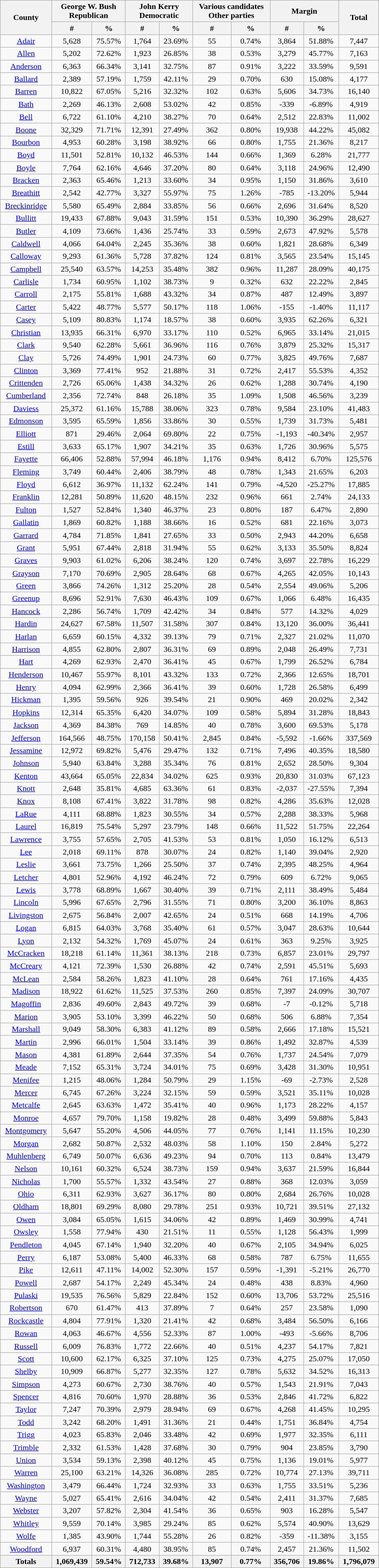<table width="60%" class="wikitable sortable">
<tr>
<th rowspan="2">County</th>
<th colspan="2">George W. Bush<br>Republican</th>
<th colspan="2">John Kerry<br>Democratic</th>
<th colspan="2">Various candidates<br>Other parties</th>
<th colspan="2">Margin</th>
<th rowspan="2">Total</th>
</tr>
<tr>
<th style="text-align:center;" data-sort-type="number">#</th>
<th style="text-align:center;" data-sort-type="number">%</th>
<th style="text-align:center;" data-sort-type="number">#</th>
<th style="text-align:center;" data-sort-type="number">%</th>
<th style="text-align:center;" data-sort-type="number">#</th>
<th style="text-align:center;" data-sort-type="number">%</th>
<th style="text-align:center;" data-sort-type="number">#</th>
<th style="text-align:center;" data-sort-type="number">%</th>
</tr>
<tr style="text-align:center;">
<td><a href='#'>Adair</a></td>
<td>5,628</td>
<td>75.57%</td>
<td>1,764</td>
<td>23.69%</td>
<td>55</td>
<td>0.74%</td>
<td>3,864</td>
<td>51.88%</td>
<td>7,447</td>
</tr>
<tr style="text-align:center;">
<td><a href='#'>Allen</a></td>
<td>5,202</td>
<td>72.62%</td>
<td>1,923</td>
<td>26.85%</td>
<td>38</td>
<td>0.53%</td>
<td>3,279</td>
<td>45.77%</td>
<td>7,163</td>
</tr>
<tr style="text-align:center;">
<td><a href='#'>Anderson</a></td>
<td>6,363</td>
<td>66.34%</td>
<td>3,141</td>
<td>32.75%</td>
<td>87</td>
<td>0.91%</td>
<td>3,222</td>
<td>33.59%</td>
<td>9,591</td>
</tr>
<tr style="text-align:center;">
<td><a href='#'>Ballard</a></td>
<td>2,389</td>
<td>57.19%</td>
<td>1,759</td>
<td>42.11%</td>
<td>29</td>
<td>0.70%</td>
<td>630</td>
<td>15.08%</td>
<td>4,177</td>
</tr>
<tr style="text-align:center;">
<td><a href='#'>Barren</a></td>
<td>10,822</td>
<td>67.05%</td>
<td>5,216</td>
<td>32.32%</td>
<td>102</td>
<td>0.63%</td>
<td>5,606</td>
<td>34.73%</td>
<td>16,140</td>
</tr>
<tr style="text-align:center;">
<td><a href='#'>Bath</a></td>
<td>2,269</td>
<td>46.13%</td>
<td>2,608</td>
<td>53.02%</td>
<td>42</td>
<td>0.85%</td>
<td>-339</td>
<td>-6.89%</td>
<td>4,919</td>
</tr>
<tr style="text-align:center;">
<td><a href='#'>Bell</a></td>
<td>6,722</td>
<td>61.10%</td>
<td>4,210</td>
<td>38.27%</td>
<td>70</td>
<td>0.64%</td>
<td>2,512</td>
<td>22.83%</td>
<td>11,002</td>
</tr>
<tr style="text-align:center;">
<td><a href='#'>Boone</a></td>
<td>32,329</td>
<td>71.71%</td>
<td>12,391</td>
<td>27.49%</td>
<td>362</td>
<td>0.80%</td>
<td>19,938</td>
<td>44.22%</td>
<td>45,082</td>
</tr>
<tr style="text-align:center;">
<td><a href='#'>Bourbon</a></td>
<td>4,953</td>
<td>60.28%</td>
<td>3,198</td>
<td>38.92%</td>
<td>66</td>
<td>0.80%</td>
<td>1,755</td>
<td>21.36%</td>
<td>8,217</td>
</tr>
<tr style="text-align:center;">
<td><a href='#'>Boyd</a></td>
<td>11,501</td>
<td>52.81%</td>
<td>10,132</td>
<td>46.53%</td>
<td>144</td>
<td>0.66%</td>
<td>1,369</td>
<td>6.28%</td>
<td>21,777</td>
</tr>
<tr style="text-align:center;">
<td><a href='#'>Boyle</a></td>
<td>7,764</td>
<td>62.16%</td>
<td>4,646</td>
<td>37.20%</td>
<td>80</td>
<td>0.64%</td>
<td>3,118</td>
<td>24.96%</td>
<td>12,490</td>
</tr>
<tr style="text-align:center;">
<td><a href='#'>Bracken</a></td>
<td>2,363</td>
<td>65.46%</td>
<td>1,213</td>
<td>33.60%</td>
<td>34</td>
<td>0.95%</td>
<td>1,150</td>
<td>31.86%</td>
<td>3,610</td>
</tr>
<tr style="text-align:center;">
<td><a href='#'>Breathitt</a></td>
<td>2,542</td>
<td>42.77%</td>
<td>3,327</td>
<td>55.97%</td>
<td>75</td>
<td>1.26%</td>
<td>-785</td>
<td>-13.20%</td>
<td>5,944</td>
</tr>
<tr style="text-align:center;">
<td><a href='#'>Breckinridge</a></td>
<td>5,580</td>
<td>65.49%</td>
<td>2,884</td>
<td>33.85%</td>
<td>56</td>
<td>0.66%</td>
<td>2,696</td>
<td>31.64%</td>
<td>8,520</td>
</tr>
<tr style="text-align:center;">
<td><a href='#'>Bullitt</a></td>
<td>19,433</td>
<td>67.88%</td>
<td>9,043</td>
<td>31.59%</td>
<td>151</td>
<td>0.53%</td>
<td>10,390</td>
<td>36.29%</td>
<td>28,627</td>
</tr>
<tr style="text-align:center;">
<td><a href='#'>Butler</a></td>
<td>4,109</td>
<td>73.66%</td>
<td>1,436</td>
<td>25.74%</td>
<td>33</td>
<td>0.59%</td>
<td>2,673</td>
<td>47.92%</td>
<td>5,578</td>
</tr>
<tr style="text-align:center;">
<td><a href='#'>Caldwell</a></td>
<td>4,066</td>
<td>64.04%</td>
<td>2,245</td>
<td>35.36%</td>
<td>38</td>
<td>0.60%</td>
<td>1,821</td>
<td>28.68%</td>
<td>6,349</td>
</tr>
<tr style="text-align:center;">
<td><a href='#'>Calloway</a></td>
<td>9,293</td>
<td>61.36%</td>
<td>5,728</td>
<td>37.82%</td>
<td>124</td>
<td>0.81%</td>
<td>3,565</td>
<td>23.54%</td>
<td>15,145</td>
</tr>
<tr style="text-align:center;">
<td><a href='#'>Campbell</a></td>
<td>25,540</td>
<td>63.57%</td>
<td>14,253</td>
<td>35.48%</td>
<td>382</td>
<td>0.96%</td>
<td>11,287</td>
<td>28.09%</td>
<td>40,175</td>
</tr>
<tr style="text-align:center;">
<td><a href='#'>Carlisle</a></td>
<td>1,734</td>
<td>60.95%</td>
<td>1,102</td>
<td>38.73%</td>
<td>9</td>
<td>0.32%</td>
<td>632</td>
<td>22.22%</td>
<td>2,845</td>
</tr>
<tr style="text-align:center;">
<td><a href='#'>Carroll</a></td>
<td>2,175</td>
<td>55.81%</td>
<td>1,688</td>
<td>43.32%</td>
<td>34</td>
<td>0.87%</td>
<td>487</td>
<td>12.49%</td>
<td>3,897</td>
</tr>
<tr style="text-align:center;">
<td><a href='#'>Carter</a></td>
<td>5,422</td>
<td>48.77%</td>
<td>5,577</td>
<td>50.17%</td>
<td>118</td>
<td>1.06%</td>
<td>-155</td>
<td>-1.40%</td>
<td>11,117</td>
</tr>
<tr style="text-align:center;">
<td><a href='#'>Casey</a></td>
<td>5,109</td>
<td>80.83%</td>
<td>1,174</td>
<td>18.57%</td>
<td>38</td>
<td>0.60%</td>
<td>3,935</td>
<td>62.26%</td>
<td>6,321</td>
</tr>
<tr style="text-align:center;">
<td><a href='#'>Christian</a></td>
<td>13,935</td>
<td>66.31%</td>
<td>6,970</td>
<td>33.17%</td>
<td>110</td>
<td>0.52%</td>
<td>6,965</td>
<td>33.14%</td>
<td>21,015</td>
</tr>
<tr style="text-align:center;">
<td><a href='#'>Clark</a></td>
<td>9,540</td>
<td>62.28%</td>
<td>5,661</td>
<td>36.96%</td>
<td>116</td>
<td>0.76%</td>
<td>3,879</td>
<td>25.32%</td>
<td>15,317</td>
</tr>
<tr style="text-align:center;">
<td><a href='#'>Clay</a></td>
<td>5,726</td>
<td>74.49%</td>
<td>1,901</td>
<td>24.73%</td>
<td>60</td>
<td>0.77%</td>
<td>3,825</td>
<td>49.76%</td>
<td>7,687</td>
</tr>
<tr style="text-align:center;">
<td><a href='#'>Clinton</a></td>
<td>3,369</td>
<td>77.41%</td>
<td>952</td>
<td>21.88%</td>
<td>31</td>
<td>0.72%</td>
<td>2,417</td>
<td>55.53%</td>
<td>4,352</td>
</tr>
<tr style="text-align:center;">
<td><a href='#'>Crittenden</a></td>
<td>2,726</td>
<td>65.06%</td>
<td>1,438</td>
<td>34.32%</td>
<td>26</td>
<td>0.62%</td>
<td>1,288</td>
<td>30.74%</td>
<td>4,190</td>
</tr>
<tr style="text-align:center;">
<td><a href='#'>Cumberland</a></td>
<td>2,356</td>
<td>72.74%</td>
<td>848</td>
<td>26.18%</td>
<td>35</td>
<td>1.09%</td>
<td>1,508</td>
<td>46.56%</td>
<td>3,239</td>
</tr>
<tr style="text-align:center;">
<td><a href='#'>Daviess</a></td>
<td>25,372</td>
<td>61.16%</td>
<td>15,788</td>
<td>38.06%</td>
<td>323</td>
<td>0.78%</td>
<td>9,584</td>
<td>23.10%</td>
<td>41,483</td>
</tr>
<tr style="text-align:center;">
<td><a href='#'>Edmonson</a></td>
<td>3,595</td>
<td>65.59%</td>
<td>1,856</td>
<td>33.86%</td>
<td>30</td>
<td>0.55%</td>
<td>1,739</td>
<td>31.73%</td>
<td>5,481</td>
</tr>
<tr style="text-align:center;">
<td><a href='#'>Elliott</a></td>
<td>871</td>
<td>29.46%</td>
<td>2,064</td>
<td>69.80%</td>
<td>22</td>
<td>0.75%</td>
<td>-1,193</td>
<td>-40.34%</td>
<td>2,957</td>
</tr>
<tr style="text-align:center;">
<td><a href='#'>Estill</a></td>
<td>3,633</td>
<td>65.17%</td>
<td>1,907</td>
<td>34.21%</td>
<td>35</td>
<td>0.63%</td>
<td>1,726</td>
<td>30.96%</td>
<td>5,575</td>
</tr>
<tr style="text-align:center;">
<td><a href='#'>Fayette</a></td>
<td>66,406</td>
<td>52.88%</td>
<td>57,994</td>
<td>46.18%</td>
<td>1,176</td>
<td>0.94%</td>
<td>8,412</td>
<td>6.70%</td>
<td>125,576</td>
</tr>
<tr style="text-align:center;">
<td><a href='#'>Fleming</a></td>
<td>3,749</td>
<td>60.44%</td>
<td>2,406</td>
<td>38.79%</td>
<td>48</td>
<td>0.78%</td>
<td>1,343</td>
<td>21.65%</td>
<td>6,203</td>
</tr>
<tr style="text-align:center;">
<td><a href='#'>Floyd</a></td>
<td>6,612</td>
<td>36.97%</td>
<td>11,132</td>
<td>62.24%</td>
<td>141</td>
<td>0.79%</td>
<td>-4,520</td>
<td>-25.27%</td>
<td>17,885</td>
</tr>
<tr style="text-align:center;">
<td><a href='#'>Franklin</a></td>
<td>12,281</td>
<td>50.89%</td>
<td>11,620</td>
<td>48.15%</td>
<td>232</td>
<td>0.96%</td>
<td>661</td>
<td>2.74%</td>
<td>24,133</td>
</tr>
<tr style="text-align:center;">
<td><a href='#'>Fulton</a></td>
<td>1,527</td>
<td>52.84%</td>
<td>1,340</td>
<td>46.37%</td>
<td>23</td>
<td>0.80%</td>
<td>187</td>
<td>6.47%</td>
<td>2,890</td>
</tr>
<tr style="text-align:center;">
<td><a href='#'>Gallatin</a></td>
<td>1,869</td>
<td>60.82%</td>
<td>1,188</td>
<td>38.66%</td>
<td>16</td>
<td>0.52%</td>
<td>681</td>
<td>22.16%</td>
<td>3,073</td>
</tr>
<tr style="text-align:center;">
<td><a href='#'>Garrard</a></td>
<td>4,784</td>
<td>71.85%</td>
<td>1,841</td>
<td>27.65%</td>
<td>33</td>
<td>0.50%</td>
<td>2,943</td>
<td>44.20%</td>
<td>6,658</td>
</tr>
<tr style="text-align:center;">
<td><a href='#'>Grant</a></td>
<td>5,951</td>
<td>67.44%</td>
<td>2,818</td>
<td>31.94%</td>
<td>55</td>
<td>0.62%</td>
<td>3,133</td>
<td>35.50%</td>
<td>8,824</td>
</tr>
<tr style="text-align:center;">
<td><a href='#'>Graves</a></td>
<td>9,903</td>
<td>61.02%</td>
<td>6,206</td>
<td>38.24%</td>
<td>120</td>
<td>0.74%</td>
<td>3,697</td>
<td>22.78%</td>
<td>16,229</td>
</tr>
<tr style="text-align:center;">
<td><a href='#'>Grayson</a></td>
<td>7,170</td>
<td>70.69%</td>
<td>2,905</td>
<td>28.64%</td>
<td>68</td>
<td>0.67%</td>
<td>4,265</td>
<td>42.05%</td>
<td>10,143</td>
</tr>
<tr style="text-align:center;">
<td><a href='#'>Green</a></td>
<td>3,866</td>
<td>74.26%</td>
<td>1,312</td>
<td>25.20%</td>
<td>28</td>
<td>0.54%</td>
<td>2,554</td>
<td>49.06%</td>
<td>5,206</td>
</tr>
<tr style="text-align:center;">
<td><a href='#'>Greenup</a></td>
<td>8,696</td>
<td>52.91%</td>
<td>7,630</td>
<td>46.43%</td>
<td>109</td>
<td>0.67%</td>
<td>1,066</td>
<td>6.48%</td>
<td>16,435</td>
</tr>
<tr style="text-align:center;">
<td><a href='#'>Hancock</a></td>
<td>2,286</td>
<td>56.74%</td>
<td>1,709</td>
<td>42.42%</td>
<td>34</td>
<td>0.84%</td>
<td>577</td>
<td>14.32%</td>
<td>4,029</td>
</tr>
<tr style="text-align:center;">
<td><a href='#'>Hardin</a></td>
<td>24,627</td>
<td>67.58%</td>
<td>11,507</td>
<td>31.58%</td>
<td>307</td>
<td>0.84%</td>
<td>13,120</td>
<td>36.00%</td>
<td>36,441</td>
</tr>
<tr style="text-align:center;">
<td><a href='#'>Harlan</a></td>
<td>6,659</td>
<td>60.15%</td>
<td>4,332</td>
<td>39.13%</td>
<td>79</td>
<td>0.71%</td>
<td>2,327</td>
<td>21.02%</td>
<td>11,070</td>
</tr>
<tr style="text-align:center;">
<td><a href='#'>Harrison</a></td>
<td>4,855</td>
<td>62.80%</td>
<td>2,807</td>
<td>36.31%</td>
<td>69</td>
<td>0.89%</td>
<td>2,048</td>
<td>26.49%</td>
<td>7,731</td>
</tr>
<tr style="text-align:center;">
<td><a href='#'>Hart</a></td>
<td>4,269</td>
<td>62.93%</td>
<td>2,470</td>
<td>36.41%</td>
<td>45</td>
<td>0.67%</td>
<td>1,799</td>
<td>26.52%</td>
<td>6,784</td>
</tr>
<tr style="text-align:center;">
<td><a href='#'>Henderson</a></td>
<td>10,467</td>
<td>55.97%</td>
<td>8,101</td>
<td>43.32%</td>
<td>133</td>
<td>0.72%</td>
<td>2,366</td>
<td>12.65%</td>
<td>18,701</td>
</tr>
<tr style="text-align:center;">
<td><a href='#'>Henry</a></td>
<td>4,094</td>
<td>62.99%</td>
<td>2,366</td>
<td>36.41%</td>
<td>39</td>
<td>0.60%</td>
<td>1,728</td>
<td>26.58%</td>
<td>6,499</td>
</tr>
<tr style="text-align:center;">
<td><a href='#'>Hickman</a></td>
<td>1,395</td>
<td>59.56%</td>
<td>926</td>
<td>39.54%</td>
<td>21</td>
<td>0.90%</td>
<td>469</td>
<td>20.02%</td>
<td>2,342</td>
</tr>
<tr style="text-align:center;">
<td><a href='#'>Hopkins</a></td>
<td>12,314</td>
<td>65.35%</td>
<td>6,420</td>
<td>34.07%</td>
<td>109</td>
<td>0.58%</td>
<td>5,894</td>
<td>31.28%</td>
<td>18,843</td>
</tr>
<tr style="text-align:center;">
<td><a href='#'>Jackson</a></td>
<td>4,369</td>
<td>84.38%</td>
<td>769</td>
<td>14.85%</td>
<td>40</td>
<td>0.78%</td>
<td>3,600</td>
<td>69.53%</td>
<td>5,178</td>
</tr>
<tr style="text-align:center;">
<td><a href='#'>Jefferson</a></td>
<td>164,566</td>
<td>48.75%</td>
<td>170,158</td>
<td>50.41%</td>
<td>2,845</td>
<td>0.84%</td>
<td>-5,592</td>
<td>-1.66%</td>
<td>337,569</td>
</tr>
<tr style="text-align:center;">
<td><a href='#'>Jessamine</a></td>
<td>12,972</td>
<td>69.82%</td>
<td>5,476</td>
<td>29.47%</td>
<td>132</td>
<td>0.71%</td>
<td>7,496</td>
<td>40.35%</td>
<td>18,580</td>
</tr>
<tr style="text-align:center;">
<td><a href='#'>Johnson</a></td>
<td>5,940</td>
<td>63.84%</td>
<td>3,288</td>
<td>35.34%</td>
<td>76</td>
<td>0.81%</td>
<td>2,652</td>
<td>28.50%</td>
<td>9,304</td>
</tr>
<tr style="text-align:center;">
<td><a href='#'>Kenton</a></td>
<td>43,664</td>
<td>65.05%</td>
<td>22,834</td>
<td>34.02%</td>
<td>625</td>
<td>0.93%</td>
<td>20,830</td>
<td>31.03%</td>
<td>67,123</td>
</tr>
<tr style="text-align:center;">
<td><a href='#'>Knott</a></td>
<td>2,648</td>
<td>35.81%</td>
<td>4,685</td>
<td>63.36%</td>
<td>61</td>
<td>0.83%</td>
<td>-2,037</td>
<td>-27.55%</td>
<td>7,394</td>
</tr>
<tr style="text-align:center;">
<td><a href='#'>Knox</a></td>
<td>8,108</td>
<td>67.41%</td>
<td>3,822</td>
<td>31.78%</td>
<td>98</td>
<td>0.82%</td>
<td>4,286</td>
<td>35.63%</td>
<td>12,028</td>
</tr>
<tr style="text-align:center;">
<td><a href='#'>LaRue</a></td>
<td>4,111</td>
<td>68.88%</td>
<td>1,823</td>
<td>30.55%</td>
<td>34</td>
<td>0.57%</td>
<td>2,288</td>
<td>38.33%</td>
<td>5,968</td>
</tr>
<tr style="text-align:center;">
<td><a href='#'>Laurel</a></td>
<td>16,819</td>
<td>75.54%</td>
<td>5,297</td>
<td>23.79%</td>
<td>148</td>
<td>0.66%</td>
<td>11,522</td>
<td>51.75%</td>
<td>22,264</td>
</tr>
<tr style="text-align:center;">
<td><a href='#'>Lawrence</a></td>
<td>3,755</td>
<td>57.65%</td>
<td>2,705</td>
<td>41.53%</td>
<td>53</td>
<td>0.81%</td>
<td>1,050</td>
<td>16.12%</td>
<td>6,513</td>
</tr>
<tr style="text-align:center;">
<td><a href='#'>Lee</a></td>
<td>2,018</td>
<td>69.11%</td>
<td>878</td>
<td>30.07%</td>
<td>24</td>
<td>0.82%</td>
<td>1,140</td>
<td>39.04%</td>
<td>2,920</td>
</tr>
<tr style="text-align:center;">
<td><a href='#'>Leslie</a></td>
<td>3,661</td>
<td>73.75%</td>
<td>1,266</td>
<td>25.50%</td>
<td>37</td>
<td>0.74%</td>
<td>2,395</td>
<td>48.25%</td>
<td>4,964</td>
</tr>
<tr style="text-align:center;">
<td><a href='#'>Letcher</a></td>
<td>4,801</td>
<td>52.96%</td>
<td>4,192</td>
<td>46.24%</td>
<td>72</td>
<td>0.79%</td>
<td>609</td>
<td>6.72%</td>
<td>9,065</td>
</tr>
<tr style="text-align:center;">
<td><a href='#'>Lewis</a></td>
<td>3,778</td>
<td>68.89%</td>
<td>1,667</td>
<td>30.40%</td>
<td>39</td>
<td>0.71%</td>
<td>2,111</td>
<td>38.49%</td>
<td>5,484</td>
</tr>
<tr style="text-align:center;">
<td><a href='#'>Lincoln</a></td>
<td>5,996</td>
<td>67.65%</td>
<td>2,796</td>
<td>31.55%</td>
<td>71</td>
<td>0.80%</td>
<td>3,200</td>
<td>36.10%</td>
<td>8,863</td>
</tr>
<tr style="text-align:center;">
<td><a href='#'>Livingston</a></td>
<td>2,675</td>
<td>56.84%</td>
<td>2,007</td>
<td>42.65%</td>
<td>24</td>
<td>0.51%</td>
<td>668</td>
<td>14.19%</td>
<td>4,706</td>
</tr>
<tr style="text-align:center;">
<td><a href='#'>Logan</a></td>
<td>6,815</td>
<td>64.03%</td>
<td>3,768</td>
<td>35.40%</td>
<td>61</td>
<td>0.57%</td>
<td>3,047</td>
<td>28.63%</td>
<td>10,644</td>
</tr>
<tr style="text-align:center;">
<td><a href='#'>Lyon</a></td>
<td>2,132</td>
<td>54.32%</td>
<td>1,769</td>
<td>45.07%</td>
<td>24</td>
<td>0.61%</td>
<td>363</td>
<td>9.25%</td>
<td>3,925</td>
</tr>
<tr style="text-align:center;">
<td><a href='#'>McCracken</a></td>
<td>18,218</td>
<td>61.14%</td>
<td>11,361</td>
<td>38.13%</td>
<td>218</td>
<td>0.73%</td>
<td>6,857</td>
<td>23.01%</td>
<td>29,797</td>
</tr>
<tr style="text-align:center;">
<td><a href='#'>McCreary</a></td>
<td>4,121</td>
<td>72.39%</td>
<td>1,530</td>
<td>26.88%</td>
<td>42</td>
<td>0.74%</td>
<td>2,591</td>
<td>45.51%</td>
<td>5,693</td>
</tr>
<tr style="text-align:center;">
<td><a href='#'>McLean</a></td>
<td>2,584</td>
<td>58.26%</td>
<td>1,823</td>
<td>41.10%</td>
<td>28</td>
<td>0.64%</td>
<td>761</td>
<td>17.16%</td>
<td>4,435</td>
</tr>
<tr style="text-align:center;">
<td><a href='#'>Madison</a></td>
<td>18,922</td>
<td>61.62%</td>
<td>11,525</td>
<td>37.53%</td>
<td>260</td>
<td>0.85%</td>
<td>7,397</td>
<td>24.09%</td>
<td>30,707</td>
</tr>
<tr style="text-align:center;">
<td><a href='#'>Magoffin</a></td>
<td>2,836</td>
<td>49.60%</td>
<td>2,843</td>
<td>49.72%</td>
<td>39</td>
<td>0.68%</td>
<td>-7</td>
<td>-0.12%</td>
<td>5,718</td>
</tr>
<tr style="text-align:center;">
<td><a href='#'>Marion</a></td>
<td>3,905</td>
<td>53.10%</td>
<td>3,399</td>
<td>46.22%</td>
<td>50</td>
<td>0.68%</td>
<td>506</td>
<td>6.88%</td>
<td>7,354</td>
</tr>
<tr style="text-align:center;">
<td><a href='#'>Marshall</a></td>
<td>9,049</td>
<td>58.30%</td>
<td>6,383</td>
<td>41.12%</td>
<td>89</td>
<td>0.58%</td>
<td>2,666</td>
<td>17.18%</td>
<td>15,521</td>
</tr>
<tr style="text-align:center;">
<td><a href='#'>Martin</a></td>
<td>2,996</td>
<td>66.01%</td>
<td>1,504</td>
<td>33.14%</td>
<td>39</td>
<td>0.86%</td>
<td>1,492</td>
<td>32.87%</td>
<td>4,539</td>
</tr>
<tr style="text-align:center;">
<td><a href='#'>Mason</a></td>
<td>4,381</td>
<td>61.89%</td>
<td>2,644</td>
<td>37.35%</td>
<td>54</td>
<td>0.76%</td>
<td>1,737</td>
<td>24.54%</td>
<td>7,079</td>
</tr>
<tr style="text-align:center;">
<td><a href='#'>Meade</a></td>
<td>7,152</td>
<td>65.31%</td>
<td>3,724</td>
<td>34.01%</td>
<td>75</td>
<td>0.69%</td>
<td>3,428</td>
<td>31.30%</td>
<td>10,951</td>
</tr>
<tr style="text-align:center;">
<td><a href='#'>Menifee</a></td>
<td>1,215</td>
<td>48.06%</td>
<td>1,284</td>
<td>50.79%</td>
<td>29</td>
<td>1.15%</td>
<td>-69</td>
<td>-2.73%</td>
<td>2,528</td>
</tr>
<tr style="text-align:center;">
<td><a href='#'>Mercer</a></td>
<td>6,745</td>
<td>67.26%</td>
<td>3,224</td>
<td>32.15%</td>
<td>59</td>
<td>0.59%</td>
<td>3,521</td>
<td>35.11%</td>
<td>10,028</td>
</tr>
<tr style="text-align:center;">
<td><a href='#'>Metcalfe</a></td>
<td>2,645</td>
<td>63.63%</td>
<td>1,472</td>
<td>35.41%</td>
<td>40</td>
<td>0.96%</td>
<td>1,173</td>
<td>28.22%</td>
<td>4,157</td>
</tr>
<tr style="text-align:center;">
<td><a href='#'>Monroe</a></td>
<td>4,657</td>
<td>79.70%</td>
<td>1,158</td>
<td>19.82%</td>
<td>28</td>
<td>0.48%</td>
<td>3,499</td>
<td>59.88%</td>
<td>5,843</td>
</tr>
<tr style="text-align:center;">
<td><a href='#'>Montgomery</a></td>
<td>5,647</td>
<td>55.20%</td>
<td>4,506</td>
<td>44.05%</td>
<td>77</td>
<td>0.76%</td>
<td>1,141</td>
<td>11.15%</td>
<td>10,230</td>
</tr>
<tr style="text-align:center;">
<td><a href='#'>Morgan</a></td>
<td>2,682</td>
<td>50.87%</td>
<td>2,532</td>
<td>48.03%</td>
<td>58</td>
<td>1.10%</td>
<td>150</td>
<td>2.84%</td>
<td>5,272</td>
</tr>
<tr style="text-align:center;">
<td><a href='#'>Muhlenberg</a></td>
<td>6,749</td>
<td>50.07%</td>
<td>6,636</td>
<td>49.23%</td>
<td>94</td>
<td>0.70%</td>
<td>113</td>
<td>0.84%</td>
<td>13,479</td>
</tr>
<tr style="text-align:center;">
<td><a href='#'>Nelson</a></td>
<td>10,161</td>
<td>60.32%</td>
<td>6,524</td>
<td>38.73%</td>
<td>159</td>
<td>0.94%</td>
<td>3,637</td>
<td>21.59%</td>
<td>16,844</td>
</tr>
<tr style="text-align:center;">
<td><a href='#'>Nicholas</a></td>
<td>1,700</td>
<td>55.57%</td>
<td>1,332</td>
<td>43.54%</td>
<td>27</td>
<td>0.88%</td>
<td>368</td>
<td>12.03%</td>
<td>3,059</td>
</tr>
<tr style="text-align:center;">
<td><a href='#'>Ohio</a></td>
<td>6,311</td>
<td>62.93%</td>
<td>3,627</td>
<td>36.17%</td>
<td>80</td>
<td>0.80%</td>
<td>2,684</td>
<td>26.76%</td>
<td>10,028</td>
</tr>
<tr style="text-align:center;">
<td><a href='#'>Oldham</a></td>
<td>18,801</td>
<td>69.29%</td>
<td>8,080</td>
<td>29.78%</td>
<td>251</td>
<td>0.93%</td>
<td>10,721</td>
<td>39.51%</td>
<td>27,132</td>
</tr>
<tr style="text-align:center;">
<td><a href='#'>Owen</a></td>
<td>3,084</td>
<td>65.05%</td>
<td>1,615</td>
<td>34.06%</td>
<td>42</td>
<td>0.89%</td>
<td>1,469</td>
<td>30.99%</td>
<td>4,741</td>
</tr>
<tr style="text-align:center;">
<td><a href='#'>Owsley</a></td>
<td>1,558</td>
<td>77.94%</td>
<td>430</td>
<td>21.51%</td>
<td>11</td>
<td>0.55%</td>
<td>1,128</td>
<td>56.43%</td>
<td>1,999</td>
</tr>
<tr style="text-align:center;">
<td><a href='#'>Pendleton</a></td>
<td>4,045</td>
<td>67.14%</td>
<td>1,940</td>
<td>32.20%</td>
<td>40</td>
<td>0.67%</td>
<td>2,105</td>
<td>34.94%</td>
<td>6,025</td>
</tr>
<tr style="text-align:center;">
<td><a href='#'>Perry</a></td>
<td>6,187</td>
<td>53.08%</td>
<td>5,400</td>
<td>46.33%</td>
<td>68</td>
<td>0.58%</td>
<td>787</td>
<td>6.75%</td>
<td>11,655</td>
</tr>
<tr style="text-align:center;">
<td><a href='#'>Pike</a></td>
<td>12,611</td>
<td>47.11%</td>
<td>14,002</td>
<td>52.30%</td>
<td>157</td>
<td>0.59%</td>
<td>-1,391</td>
<td>-5.21%</td>
<td>26,770</td>
</tr>
<tr style="text-align:center;">
<td><a href='#'>Powell</a></td>
<td>2,687</td>
<td>54.17%</td>
<td>2,249</td>
<td>45.34%</td>
<td>24</td>
<td>0.48%</td>
<td>438</td>
<td>8.83%</td>
<td>4,960</td>
</tr>
<tr style="text-align:center;">
<td><a href='#'>Pulaski</a></td>
<td>19,535</td>
<td>76.56%</td>
<td>5,829</td>
<td>22.84%</td>
<td>152</td>
<td>0.60%</td>
<td>13,706</td>
<td>53.72%</td>
<td>25,516</td>
</tr>
<tr style="text-align:center;">
<td><a href='#'>Robertson</a></td>
<td>670</td>
<td>61.47%</td>
<td>413</td>
<td>37.89%</td>
<td>7</td>
<td>0.64%</td>
<td>257</td>
<td>23.58%</td>
<td>1,090</td>
</tr>
<tr style="text-align:center;">
<td><a href='#'>Rockcastle</a></td>
<td>4,804</td>
<td>77.91%</td>
<td>1,320</td>
<td>21.41%</td>
<td>42</td>
<td>0.68%</td>
<td>3,484</td>
<td>56.50%</td>
<td>6,166</td>
</tr>
<tr style="text-align:center;">
<td><a href='#'>Rowan</a></td>
<td>4,063</td>
<td>46.67%</td>
<td>4,556</td>
<td>52.33%</td>
<td>87</td>
<td>1.00%</td>
<td>-493</td>
<td>-5.66%</td>
<td>8,706</td>
</tr>
<tr style="text-align:center;">
<td><a href='#'>Russell</a></td>
<td>6,009</td>
<td>76.83%</td>
<td>1,772</td>
<td>22.66%</td>
<td>40</td>
<td>0.51%</td>
<td>4,237</td>
<td>54.17%</td>
<td>7,821</td>
</tr>
<tr style="text-align:center;">
<td><a href='#'>Scott</a></td>
<td>10,600</td>
<td>62.17%</td>
<td>6,325</td>
<td>37.10%</td>
<td>125</td>
<td>0.73%</td>
<td>4,275</td>
<td>25.07%</td>
<td>17,050</td>
</tr>
<tr style="text-align:center;">
<td><a href='#'>Shelby</a></td>
<td>10,909</td>
<td>66.87%</td>
<td>5,277</td>
<td>32.35%</td>
<td>127</td>
<td>0.78%</td>
<td>5,632</td>
<td>34.52%</td>
<td>16,313</td>
</tr>
<tr style="text-align:center;">
<td><a href='#'>Simpson</a></td>
<td>4,273</td>
<td>60.67%</td>
<td>2,730</td>
<td>38.76%</td>
<td>40</td>
<td>0.57%</td>
<td>1,543</td>
<td>21.91%</td>
<td>7,043</td>
</tr>
<tr style="text-align:center;">
<td><a href='#'>Spencer</a></td>
<td>4,816</td>
<td>70.60%</td>
<td>1,970</td>
<td>28.88%</td>
<td>36</td>
<td>0.53%</td>
<td>2,846</td>
<td>41.72%</td>
<td>6,822</td>
</tr>
<tr style="text-align:center;">
<td><a href='#'>Taylor</a></td>
<td>7,247</td>
<td>70.39%</td>
<td>2,979</td>
<td>28.94%</td>
<td>69</td>
<td>0.67%</td>
<td>4,268</td>
<td>41.45%</td>
<td>10,295</td>
</tr>
<tr style="text-align:center;">
<td><a href='#'>Todd</a></td>
<td>3,242</td>
<td>68.20%</td>
<td>1,491</td>
<td>31.36%</td>
<td>21</td>
<td>0.44%</td>
<td>1,751</td>
<td>36.84%</td>
<td>4,754</td>
</tr>
<tr style="text-align:center;">
<td><a href='#'>Trigg</a></td>
<td>4,023</td>
<td>65.83%</td>
<td>2,046</td>
<td>33.48%</td>
<td>42</td>
<td>0.69%</td>
<td>1,977</td>
<td>32.35%</td>
<td>6,111</td>
</tr>
<tr style="text-align:center;">
<td><a href='#'>Trimble</a></td>
<td>2,332</td>
<td>61.53%</td>
<td>1,428</td>
<td>37.68%</td>
<td>30</td>
<td>0.79%</td>
<td>904</td>
<td>23.85%</td>
<td>3,790</td>
</tr>
<tr style="text-align:center;">
<td><a href='#'>Union</a></td>
<td>3,534</td>
<td>59.13%</td>
<td>2,398</td>
<td>40.12%</td>
<td>45</td>
<td>0.75%</td>
<td>1,136</td>
<td>19.01%</td>
<td>5,977</td>
</tr>
<tr style="text-align:center;">
<td><a href='#'>Warren</a></td>
<td>25,100</td>
<td>63.21%</td>
<td>14,326</td>
<td>36.08%</td>
<td>285</td>
<td>0.72%</td>
<td>10,774</td>
<td>27.13%</td>
<td>39,711</td>
</tr>
<tr style="text-align:center;">
<td><a href='#'>Washington</a></td>
<td>3,479</td>
<td>66.44%</td>
<td>1,724</td>
<td>32.93%</td>
<td>33</td>
<td>0.63%</td>
<td>1,755</td>
<td>33.51%</td>
<td>5,236</td>
</tr>
<tr style="text-align:center;">
<td><a href='#'>Wayne</a></td>
<td>5,027</td>
<td>65.41%</td>
<td>2,616</td>
<td>34.04%</td>
<td>42</td>
<td>0.54%</td>
<td>2,411</td>
<td>31.37%</td>
<td>7,685</td>
</tr>
<tr style="text-align:center;">
<td><a href='#'>Webster</a></td>
<td>3,207</td>
<td>57.82%</td>
<td>2,304</td>
<td>41.54%</td>
<td>36</td>
<td>0.65%</td>
<td>903</td>
<td>16.28%</td>
<td>5,547</td>
</tr>
<tr style="text-align:center;">
<td><a href='#'>Whitley</a></td>
<td>9,559</td>
<td>70.14%</td>
<td>3,985</td>
<td>29.24%</td>
<td>85</td>
<td>0.62%</td>
<td>5,574</td>
<td>40.90%</td>
<td>13,629</td>
</tr>
<tr style="text-align:center;">
<td><a href='#'>Wolfe</a></td>
<td>1,385</td>
<td>43.90%</td>
<td>1,744</td>
<td>55.28%</td>
<td>26</td>
<td>0.82%</td>
<td>-359</td>
<td>-11.38%</td>
<td>3,155</td>
</tr>
<tr style="text-align:center;">
<td><a href='#'>Woodford</a></td>
<td>6,937</td>
<td>60.31%</td>
<td>4,480</td>
<td>38.95%</td>
<td>85</td>
<td>0.74%</td>
<td>2,457</td>
<td>21.36%</td>
<td>11,502</td>
</tr>
<tr>
<th>Totals</th>
<th>1,069,439</th>
<th>59.54%</th>
<th>712,733</th>
<th>39.68%</th>
<th>13,907</th>
<th>0.77%</th>
<th>356,706</th>
<th>19.86%</th>
<th>1,796,079</th>
</tr>
</table>
